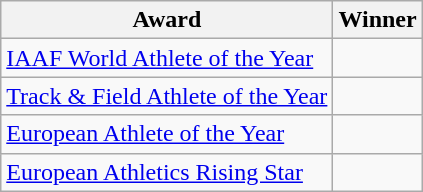<table class="wikitable sortable" style="text-align: left;">
<tr>
<th>Award</th>
<th>Winner</th>
</tr>
<tr>
<td><a href='#'>IAAF World Athlete of the Year</a></td>
<td></td>
</tr>
<tr>
<td><a href='#'>Track & Field Athlete of the Year</a></td>
<td></td>
</tr>
<tr>
<td><a href='#'>European Athlete of the Year</a></td>
<td></td>
</tr>
<tr>
<td><a href='#'>European Athletics Rising Star</a></td>
<td></td>
</tr>
</table>
